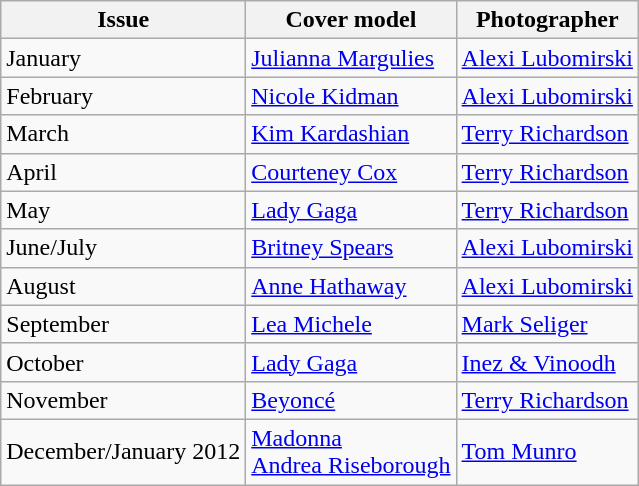<table class="sortable wikitable">
<tr>
<th>Issue</th>
<th>Cover model</th>
<th>Photographer</th>
</tr>
<tr>
<td>January</td>
<td><a href='#'>Julianna Margulies</a></td>
<td><a href='#'>Alexi Lubomirski</a></td>
</tr>
<tr>
<td>February</td>
<td><a href='#'>Nicole Kidman</a></td>
<td><a href='#'>Alexi Lubomirski</a></td>
</tr>
<tr>
<td>March</td>
<td><a href='#'>Kim Kardashian</a></td>
<td><a href='#'>Terry Richardson</a></td>
</tr>
<tr>
<td>April</td>
<td><a href='#'>Courteney Cox</a></td>
<td><a href='#'>Terry Richardson</a></td>
</tr>
<tr>
<td>May</td>
<td><a href='#'>Lady Gaga</a></td>
<td><a href='#'>Terry Richardson</a></td>
</tr>
<tr>
<td>June/July</td>
<td><a href='#'>Britney Spears</a></td>
<td><a href='#'>Alexi Lubomirski</a></td>
</tr>
<tr>
<td>August</td>
<td><a href='#'>Anne Hathaway</a></td>
<td><a href='#'>Alexi Lubomirski</a></td>
</tr>
<tr>
<td>September</td>
<td><a href='#'>Lea Michele</a></td>
<td><a href='#'>Mark Seliger</a></td>
</tr>
<tr>
<td>October</td>
<td><a href='#'>Lady Gaga</a></td>
<td><a href='#'>Inez & Vinoodh</a></td>
</tr>
<tr>
<td>November</td>
<td><a href='#'>Beyoncé</a></td>
<td><a href='#'>Terry Richardson</a></td>
</tr>
<tr>
<td>December/January 2012</td>
<td><a href='#'>Madonna</a><br><a href='#'>Andrea Riseborough</a></td>
<td><a href='#'>Tom Munro</a></td>
</tr>
</table>
